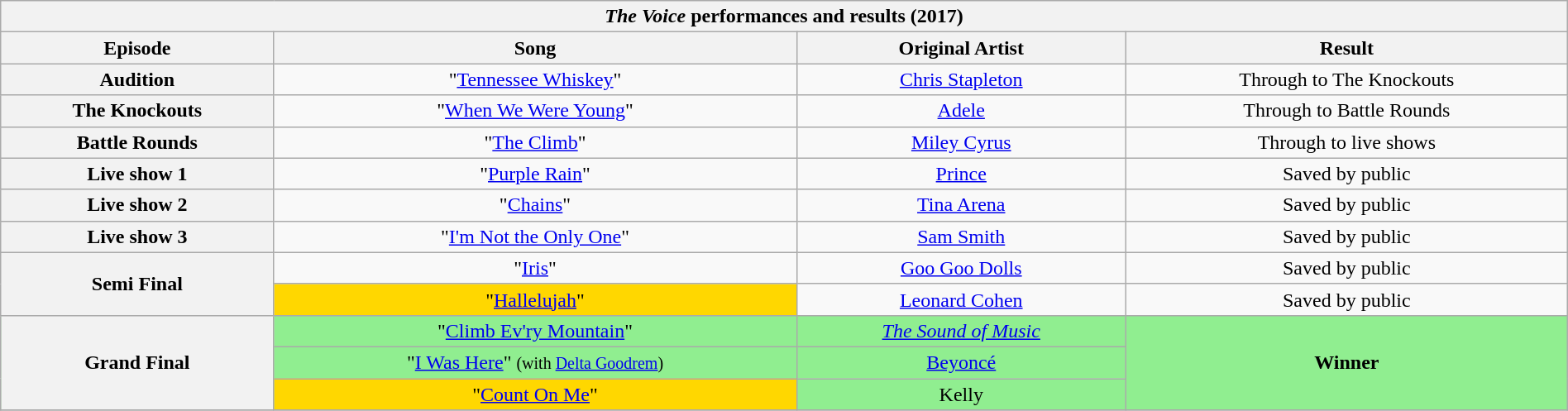<table class="wikitable collapsible collapsed" style="width:100%; margin:1em auto 1em auto; text-align:center;">
<tr>
<th colspan="4"><em>The Voice</em> performances and results (2017)</th>
</tr>
<tr>
<th scope="col">Episode</th>
<th scope="col">Song</th>
<th scope="col">Original Artist</th>
<th scope="col">Result</th>
</tr>
<tr>
<th>Audition</th>
<td>"<a href='#'>Tennessee Whiskey</a>"</td>
<td><a href='#'>Chris Stapleton</a></td>
<td>Through to The Knockouts</td>
</tr>
<tr>
<th>The Knockouts</th>
<td>"<a href='#'>When We Were Young</a>"</td>
<td><a href='#'>Adele</a></td>
<td>Through to Battle Rounds</td>
</tr>
<tr>
<th>Battle Rounds</th>
<td>"<a href='#'>The Climb</a>"</td>
<td><a href='#'>Miley Cyrus</a></td>
<td>Through to live shows</td>
</tr>
<tr>
<th>Live show 1</th>
<td>"<a href='#'>Purple Rain</a>"</td>
<td><a href='#'>Prince</a></td>
<td>Saved by public</td>
</tr>
<tr>
<th>Live show 2</th>
<td>"<a href='#'>Chains</a>"</td>
<td><a href='#'>Tina Arena</a></td>
<td>Saved by public</td>
</tr>
<tr>
<th>Live show 3</th>
<td>"<a href='#'>I'm Not the Only One</a>"</td>
<td><a href='#'>Sam Smith</a></td>
<td>Saved by public</td>
</tr>
<tr>
<th rowspan="2">Semi Final</th>
<td>"<a href='#'>Iris</a>"</td>
<td><a href='#'>Goo Goo Dolls</a></td>
<td>Saved by public</td>
</tr>
<tr>
<td style="background:gold;">"<a href='#'>Hallelujah</a>"</td>
<td><a href='#'>Leonard Cohen</a></td>
<td>Saved by public</td>
</tr>
<tr style="background:lightgreen;">
<th rowspan="3">Grand Final</th>
<td style="background:lightgreen;">"<a href='#'>Climb Ev'ry Mountain</a>"</td>
<td><em><a href='#'>The Sound of Music</a></em></td>
<td rowspan="3" style="background:lightgreen;"><strong>Winner</strong></td>
</tr>
<tr style="background:lightgreen;">
<td style="background:lightgreen;">"<a href='#'>I Was Here</a>" <small> (with <a href='#'>Delta Goodrem</a>) </small></td>
<td><a href='#'>Beyoncé</a></td>
</tr>
<tr style="background:lightgreen;">
<td style="background:gold;">"<a href='#'>Count On Me</a>"</td>
<td>Kelly</td>
</tr>
<tr style="background:lightgreen;">
</tr>
</table>
